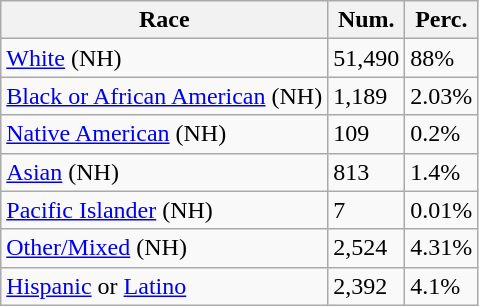<table class="wikitable">
<tr>
<th>Race</th>
<th>Num.</th>
<th>Perc.</th>
</tr>
<tr>
<td><a href='#'>White</a> (NH)</td>
<td>51,490</td>
<td>88%</td>
</tr>
<tr>
<td><a href='#'>Black or African American</a> (NH)</td>
<td>1,189</td>
<td>2.03%</td>
</tr>
<tr>
<td><a href='#'>Native American</a> (NH)</td>
<td>109</td>
<td>0.2%</td>
</tr>
<tr>
<td><a href='#'>Asian</a> (NH)</td>
<td>813</td>
<td>1.4%</td>
</tr>
<tr>
<td><a href='#'>Pacific Islander</a> (NH)</td>
<td>7</td>
<td>0.01%</td>
</tr>
<tr>
<td><a href='#'>Other/Mixed</a> (NH)</td>
<td>2,524</td>
<td>4.31%</td>
</tr>
<tr>
<td><a href='#'>Hispanic</a> or <a href='#'>Latino</a></td>
<td>2,392</td>
<td>4.1%</td>
</tr>
</table>
